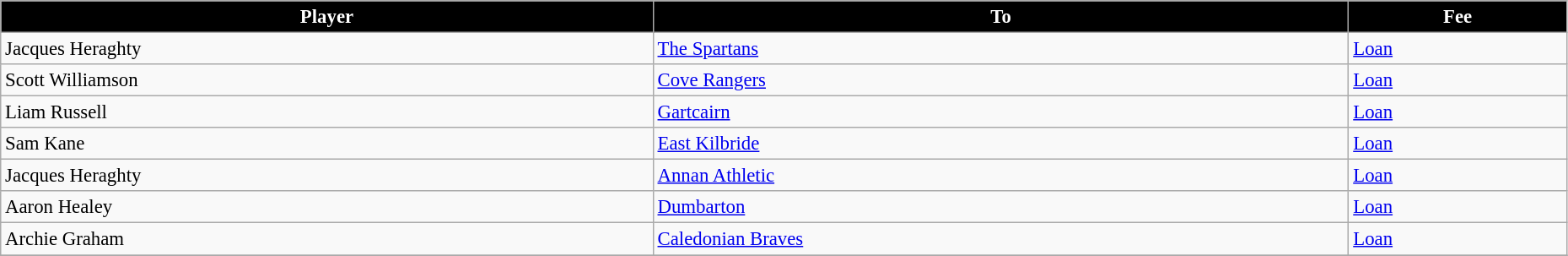<table class="wikitable" style="text-align:left; font-size:95%;width:98%;">
<tr>
<th style="background:black; color:white;">Player</th>
<th style="background:black; color:white;">To</th>
<th style="background:black; color:white;">Fee</th>
</tr>
<tr>
<td> Jacques Heraghty</td>
<td> <a href='#'>The Spartans</a></td>
<td><a href='#'>Loan</a></td>
</tr>
<tr>
<td> Scott Williamson</td>
<td> <a href='#'>Cove Rangers</a></td>
<td><a href='#'>Loan</a></td>
</tr>
<tr>
<td> Liam Russell</td>
<td> <a href='#'>Gartcairn</a></td>
<td><a href='#'>Loan</a></td>
</tr>
<tr>
<td> Sam Kane</td>
<td> <a href='#'>East Kilbride</a></td>
<td><a href='#'>Loan</a></td>
</tr>
<tr>
<td> Jacques Heraghty</td>
<td> <a href='#'>Annan Athletic</a></td>
<td><a href='#'>Loan</a></td>
</tr>
<tr>
<td> Aaron Healey</td>
<td> <a href='#'>Dumbarton</a></td>
<td><a href='#'>Loan</a></td>
</tr>
<tr>
<td> Archie Graham</td>
<td> <a href='#'>Caledonian Braves</a></td>
<td><a href='#'>Loan</a></td>
</tr>
<tr>
</tr>
</table>
